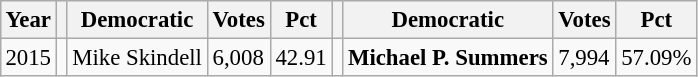<table class="wikitable" style="margin:0.5em ; font-size:95%">
<tr>
<th>Year</th>
<th></th>
<th>Democratic</th>
<th>Votes</th>
<th>Pct</th>
<th></th>
<th>Democratic</th>
<th>Votes</th>
<th>Pct</th>
</tr>
<tr>
<td>2015</td>
<td></td>
<td>Mike Skindell</td>
<td>6,008</td>
<td>42.91</td>
<td></td>
<td><strong> Michael P. Summers</strong></td>
<td>7,994</td>
<td>57.09%</td>
</tr>
</table>
